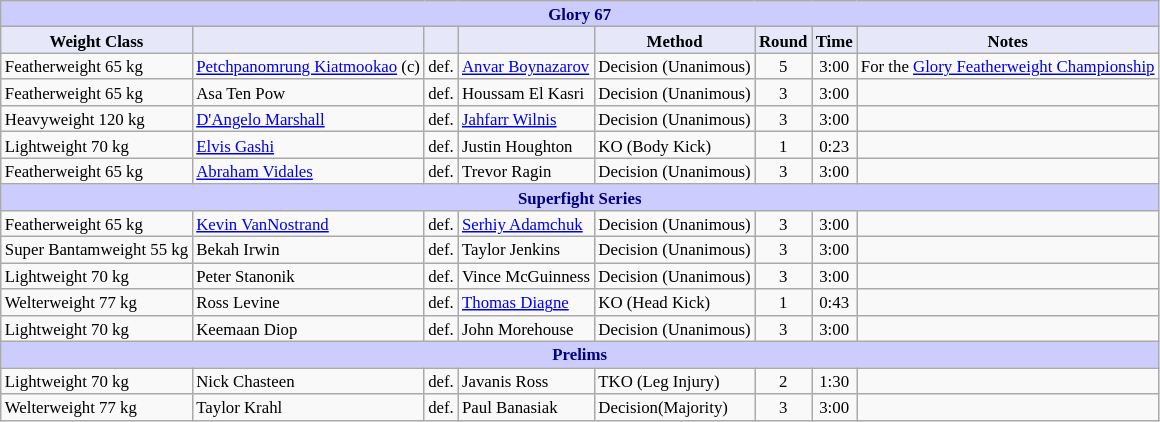<table class="wikitable" style="font-size: 70%;">
<tr>
<th colspan="8" style="background-color: #ccf; color: #000080; text-align: center;"><strong>Glory 67</strong></th>
</tr>
<tr>
<th colspan="1" style="background-color: #E6E8FA; color: #000000; text-align: center;">Weight Class</th>
<th colspan="1" style="background-color: #E6E8FA; color: #000000; text-align: center;"></th>
<th colspan="1" style="background-color: #E6E8FA; color: #000000; text-align: center;"></th>
<th colspan="1" style="background-color: #E6E8FA; color: #000000; text-align: center;"></th>
<th colspan="1" style="background-color: #E6E8FA; color: #000000; text-align: center;">Method</th>
<th colspan="1" style="background-color: #E6E8FA; color: #000000; text-align: center;">Round</th>
<th colspan="1" style="background-color: #E6E8FA; color: #000000; text-align: center;">Time</th>
<th colspan="1" style="background-color: #E6E8FA; color: #000000; text-align: center;">Notes</th>
</tr>
<tr>
<td>Featherweight 65 kg</td>
<td> <a href='#'>Petchpanomrung Kiatmookao</a> (c)</td>
<td align=center>def.</td>
<td> <a href='#'>Anvar Boynazarov</a></td>
<td>Decision (Unanimous)</td>
<td align=center>5</td>
<td align=center>3:00</td>
<td>For the <a href='#'>Glory Featherweight Championship</a></td>
</tr>
<tr>
<td>Featherweight 65 kg</td>
<td> Asa Ten Pow</td>
<td align=center>def.</td>
<td> Houssam El Kasri</td>
<td>Decision (Unanimous)</td>
<td align=center>3</td>
<td align=center>3:00</td>
<td></td>
</tr>
<tr>
<td>Heavyweight 120 kg</td>
<td> <a href='#'>D'Angelo Marshall</a></td>
<td align=center>def.</td>
<td> <a href='#'>Jahfarr Wilnis</a></td>
<td>Decision (Unanimous)</td>
<td align=center>3</td>
<td align=center>3:00</td>
<td></td>
</tr>
<tr>
<td>Lightweight 70 kg</td>
<td> <a href='#'>Elvis Gashi</a></td>
<td align=center>def.</td>
<td> Justin Houghton</td>
<td>KO (Body Kick)</td>
<td align=center>1</td>
<td align=center>0:23</td>
<td></td>
</tr>
<tr>
<td>Featherweight 65 kg</td>
<td> <a href='#'>Abraham Vidales</a></td>
<td align=center>def.</td>
<td> Trevor Ragin</td>
<td>Decision (Unanimous)</td>
<td align=center>3</td>
<td align=center>3:00</td>
<td></td>
</tr>
<tr>
<th colspan="8" style="background-color: #ccf; color: #000080; text-align: center;"><strong>Superfight Series</strong></th>
</tr>
<tr>
<td>Featherweight 65 kg</td>
<td> <a href='#'>Kevin VanNostrand</a></td>
<td align=center>def.</td>
<td> <a href='#'>Serhiy Adamchuk</a></td>
<td>Decision (Unanimous)</td>
<td align=center>3</td>
<td align=center>3:00</td>
<td></td>
</tr>
<tr>
<td>Super Bantamweight 55 kg</td>
<td> Bekah Irwin</td>
<td align=center>def.</td>
<td> Taylor Jenkins</td>
<td>Decision (Unanimous)</td>
<td align=center>3</td>
<td align=center>3:00</td>
<td></td>
</tr>
<tr>
<td>Lightweight 70 kg</td>
<td> Peter Stanonik</td>
<td align=center>def.</td>
<td> Vince McGuinness</td>
<td>Decision (Unanimous)</td>
<td align=center>3</td>
<td align=center>3:00</td>
<td></td>
</tr>
<tr>
<td>Welterweight 77 kg</td>
<td> Ross Levine</td>
<td align=center>def.</td>
<td> <a href='#'>Thomas Diagne</a></td>
<td>KO (Head Kick)</td>
<td align=center>1</td>
<td align=center>0:43</td>
<td></td>
</tr>
<tr>
<td>Lightweight 70 kg</td>
<td> Keemaan Diop</td>
<td align=center>def.</td>
<td> John Morehouse</td>
<td>Decision (Unanimous)</td>
<td align=center>3</td>
<td align=center>3:00</td>
<td></td>
</tr>
<tr>
<th colspan="8" style="background-color: #ccf; color: #000080; text-align: center;"><strong>Prelims</strong></th>
</tr>
<tr>
<td>Lightweight 70 kg</td>
<td> Nick Chasteen</td>
<td align=center>def.</td>
<td> Javanis Ross</td>
<td>TKO (Leg Injury)</td>
<td align=center>2</td>
<td align=center>1:30</td>
<td></td>
</tr>
<tr>
<td>Welterweight 77 kg</td>
<td> Taylor Krahl</td>
<td align=center>def.</td>
<td> Paul Banasiak</td>
<td>Decision(Majority)</td>
<td align=center>3</td>
<td align=center>3:00</td>
<td></td>
</tr>
</table>
